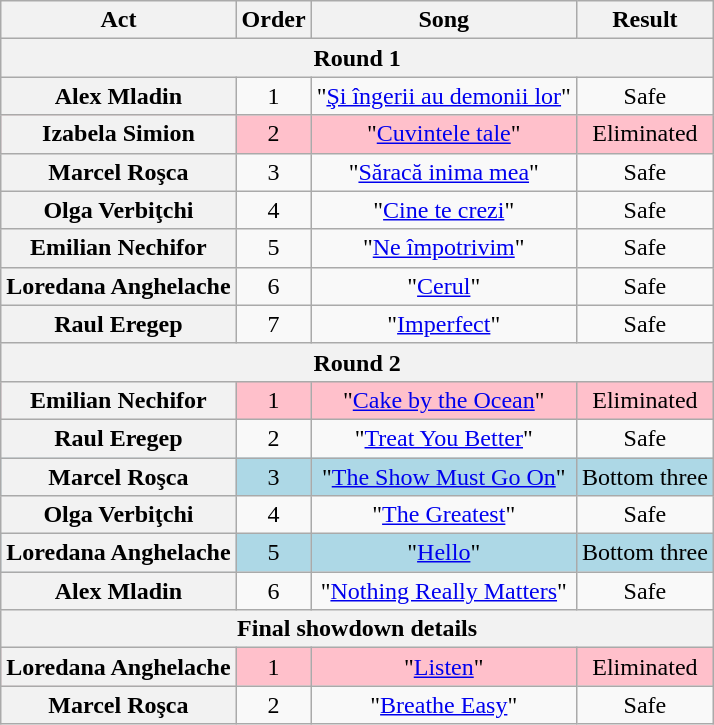<table class="wikitable plainrowheaders" style="text-align:center;">
<tr>
<th scope="col">Act</th>
<th scope="col">Order</th>
<th scope="col">Song</th>
<th scope="col">Result</th>
</tr>
<tr>
<th colspan="4">Round 1</th>
</tr>
<tr>
<th scope="row">Alex Mladin</th>
<td>1</td>
<td>"<a href='#'>Şi îngerii au demonii lor</a>"</td>
<td>Safe</td>
</tr>
<tr bgcolor=pink>
<th scope="row">Izabela Simion</th>
<td>2</td>
<td>"<a href='#'>Cuvintele tale</a>"</td>
<td>Eliminated</td>
</tr>
<tr>
<th scope="row">Marcel Roşca</th>
<td>3</td>
<td>"<a href='#'>Săracă inima mea</a>"</td>
<td>Safe</td>
</tr>
<tr>
<th scope="row">Olga Verbiţchi</th>
<td>4</td>
<td>"<a href='#'>Cine te crezi</a>"</td>
<td>Safe</td>
</tr>
<tr>
<th scope="row">Emilian Nechifor</th>
<td>5</td>
<td>"<a href='#'>Ne împotrivim</a>"</td>
<td>Safe</td>
</tr>
<tr>
<th scope="row">Loredana Anghelache</th>
<td>6</td>
<td>"<a href='#'>Cerul</a>"</td>
<td>Safe</td>
</tr>
<tr>
<th scope="row">Raul Eregep</th>
<td>7</td>
<td>"<a href='#'>Imperfect</a>"</td>
<td>Safe</td>
</tr>
<tr>
<th colspan="4">Round 2</th>
</tr>
<tr bgcolor=pink>
<th scope="row">Emilian Nechifor</th>
<td>1</td>
<td>"<a href='#'>Cake by the Ocean</a>"</td>
<td>Eliminated</td>
</tr>
<tr>
<th scope="row">Raul Eregep</th>
<td>2</td>
<td>"<a href='#'>Treat You Better</a>"</td>
<td>Safe</td>
</tr>
<tr bgcolor=lightblue>
<th scope="row">Marcel Roşca</th>
<td>3</td>
<td>"<a href='#'>The Show Must Go On</a>"</td>
<td>Bottom three</td>
</tr>
<tr>
<th scope="row">Olga Verbiţchi</th>
<td>4</td>
<td>"<a href='#'>The Greatest</a>"</td>
<td>Safe</td>
</tr>
<tr bgcolor=lightblue>
<th scope="row">Loredana Anghelache</th>
<td>5</td>
<td>"<a href='#'>Hello</a>"</td>
<td>Bottom three</td>
</tr>
<tr>
<th scope="row">Alex Mladin</th>
<td>6</td>
<td>"<a href='#'>Nothing Really Matters</a>"</td>
<td>Safe</td>
</tr>
<tr>
<th colspan="4">Final showdown details</th>
</tr>
<tr bgcolor=pink>
<th scope="row">Loredana Anghelache</th>
<td>1</td>
<td>"<a href='#'>Listen</a>"</td>
<td>Eliminated</td>
</tr>
<tr>
<th scope="row">Marcel Roşca</th>
<td>2</td>
<td>"<a href='#'>Breathe Easy</a>"</td>
<td>Safe</td>
</tr>
</table>
